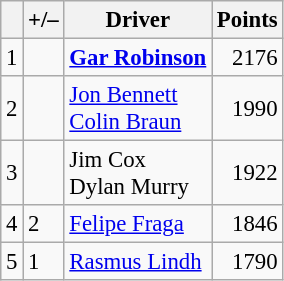<table class="wikitable" style="font-size: 95%;">
<tr>
<th scope="col"></th>
<th scope="col">+/–</th>
<th scope="col">Driver</th>
<th scope="col">Points</th>
</tr>
<tr>
<td align=center>1</td>
<td align="left"></td>
<td><strong> <a href='#'>Gar Robinson</a></strong></td>
<td align=right>2176</td>
</tr>
<tr>
<td align=center>2</td>
<td align="left"></td>
<td> <a href='#'>Jon Bennett</a><br> <a href='#'>Colin Braun</a></td>
<td align=right>1990</td>
</tr>
<tr>
<td align=center>3</td>
<td align="left"></td>
<td> Jim Cox<br> Dylan Murry</td>
<td align=right>1922</td>
</tr>
<tr>
<td align=center>4</td>
<td align="left"> 2</td>
<td> <a href='#'>Felipe Fraga</a></td>
<td align=right>1846</td>
</tr>
<tr>
<td align=center>5</td>
<td align="left"> 1</td>
<td> <a href='#'>Rasmus Lindh</a></td>
<td align=right>1790</td>
</tr>
</table>
